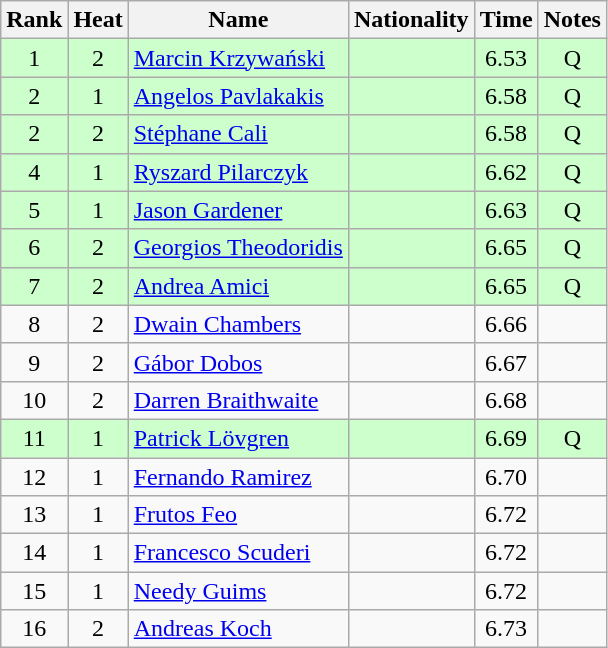<table class="wikitable sortable" style="text-align:center">
<tr>
<th>Rank</th>
<th>Heat</th>
<th>Name</th>
<th>Nationality</th>
<th>Time</th>
<th>Notes</th>
</tr>
<tr bgcolor=ccffcc>
<td>1</td>
<td>2</td>
<td align="left"><a href='#'>Marcin Krzywański</a></td>
<td align=left></td>
<td>6.53</td>
<td>Q</td>
</tr>
<tr bgcolor=ccffcc>
<td>2</td>
<td>1</td>
<td align="left"><a href='#'>Angelos Pavlakakis</a></td>
<td align=left></td>
<td>6.58</td>
<td>Q</td>
</tr>
<tr bgcolor=ccffcc>
<td>2</td>
<td>2</td>
<td align="left"><a href='#'>Stéphane Cali</a></td>
<td align=left></td>
<td>6.58</td>
<td>Q</td>
</tr>
<tr bgcolor=ccffcc>
<td>4</td>
<td>1</td>
<td align="left"><a href='#'>Ryszard Pilarczyk</a></td>
<td align=left></td>
<td>6.62</td>
<td>Q</td>
</tr>
<tr bgcolor=ccffcc>
<td>5</td>
<td>1</td>
<td align="left"><a href='#'>Jason Gardener</a></td>
<td align=left></td>
<td>6.63</td>
<td>Q</td>
</tr>
<tr bgcolor=ccffcc>
<td>6</td>
<td>2</td>
<td align="left"><a href='#'>Georgios Theodoridis</a></td>
<td align=left></td>
<td>6.65</td>
<td>Q</td>
</tr>
<tr bgcolor=ccffcc>
<td>7</td>
<td>2</td>
<td align="left"><a href='#'>Andrea Amici</a></td>
<td align=left></td>
<td>6.65</td>
<td>Q</td>
</tr>
<tr>
<td>8</td>
<td>2</td>
<td align="left"><a href='#'>Dwain Chambers</a></td>
<td align=left></td>
<td>6.66</td>
<td></td>
</tr>
<tr>
<td>9</td>
<td>2</td>
<td align="left"><a href='#'>Gábor Dobos</a></td>
<td align=left></td>
<td>6.67</td>
<td></td>
</tr>
<tr>
<td>10</td>
<td>2</td>
<td align="left"><a href='#'>Darren Braithwaite</a></td>
<td align=left></td>
<td>6.68</td>
<td></td>
</tr>
<tr bgcolor=ccffcc>
<td>11</td>
<td>1</td>
<td align="left"><a href='#'>Patrick Lövgren</a></td>
<td align=left></td>
<td>6.69</td>
<td>Q</td>
</tr>
<tr>
<td>12</td>
<td>1</td>
<td align="left"><a href='#'>Fernando Ramirez</a></td>
<td align=left></td>
<td>6.70</td>
<td></td>
</tr>
<tr>
<td>13</td>
<td>1</td>
<td align="left"><a href='#'>Frutos Feo</a></td>
<td align=left></td>
<td>6.72</td>
<td></td>
</tr>
<tr>
<td>14</td>
<td>1</td>
<td align="left"><a href='#'>Francesco Scuderi</a></td>
<td align=left></td>
<td>6.72</td>
<td></td>
</tr>
<tr>
<td>15</td>
<td>1</td>
<td align="left"><a href='#'>Needy Guims</a></td>
<td align=left></td>
<td>6.72</td>
<td></td>
</tr>
<tr>
<td>16</td>
<td>2</td>
<td align="left"><a href='#'>Andreas Koch</a></td>
<td align=left></td>
<td>6.73</td>
<td></td>
</tr>
</table>
